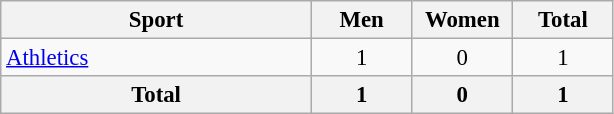<table class="wikitable" style="text-align:center; font-size: 95%">
<tr>
<th width=200>Sport</th>
<th width=60>Men</th>
<th width=60>Women</th>
<th width=60>Total</th>
</tr>
<tr>
<td align=left><a href='#'>Athletics</a></td>
<td>1</td>
<td>0</td>
<td>1</td>
</tr>
<tr>
<th>Total</th>
<th>1</th>
<th>0</th>
<th>1</th>
</tr>
</table>
